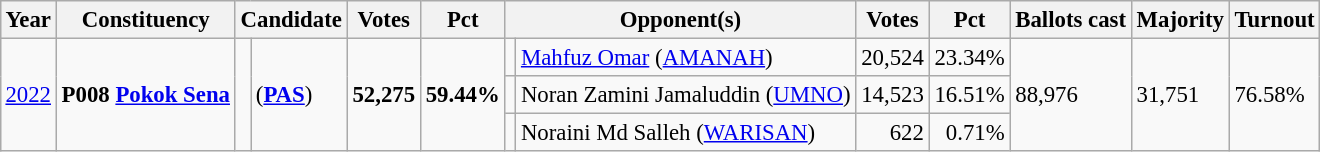<table class="wikitable" style="margin:0.5em ; font-size:95%">
<tr>
<th>Year</th>
<th>Constituency</th>
<th colspan=2>Candidate</th>
<th>Votes</th>
<th>Pct</th>
<th colspan=2>Opponent(s)</th>
<th>Votes</th>
<th>Pct</th>
<th>Ballots cast</th>
<th>Majority</th>
<th>Turnout</th>
</tr>
<tr>
<td rowspan=3><a href='#'>2022</a></td>
<td rowspan="3"><strong>P008 <a href='#'>Pokok Sena</a></strong></td>
<td rowspan=3 bgcolor=></td>
<td rowspan=3> (<a href='#'><strong>PAS</strong></a>)</td>
<td rowspan=3 align="right"><strong>52,275	</strong></td>
<td rowspan=3><strong>59.44%</strong></td>
<td></td>
<td><a href='#'>Mahfuz Omar</a> (<a href='#'>AMANAH</a>)</td>
<td align="right">20,524</td>
<td>23.34%</td>
<td rowspan=3>88,976</td>
<td rowspan=3>31,751</td>
<td rowspan=3>76.58%</td>
</tr>
<tr>
<td></td>
<td>Noran Zamini Jamaluddin (<a href='#'>UMNO</a>)</td>
<td align="right">14,523</td>
<td>16.51%</td>
</tr>
<tr>
<td></td>
<td>Noraini Md Salleh (<a href='#'>WARISAN</a>)</td>
<td align="right">622</td>
<td align="right">0.71%</td>
</tr>
</table>
